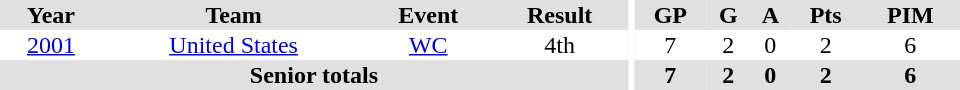<table border="0" cellpadding="1" cellspacing="0" ID="Table3" style="text-align:center; width:40em">
<tr ALIGN="center" bgcolor="#e0e0e0">
<th>Year</th>
<th>Team</th>
<th>Event</th>
<th>Result</th>
<th rowspan="99" bgcolor="#ffffff"></th>
<th>GP</th>
<th>G</th>
<th>A</th>
<th>Pts</th>
<th>PIM</th>
</tr>
<tr>
<td><a href='#'>2001</a></td>
<td><a href='#'>United States</a></td>
<td><a href='#'>WC</a></td>
<td>4th</td>
<td>7</td>
<td>2</td>
<td>0</td>
<td>2</td>
<td>6</td>
</tr>
<tr bgcolor="#e0e0e0">
<th colspan="4">Senior totals</th>
<th>7</th>
<th>2</th>
<th>0</th>
<th>2</th>
<th>6</th>
</tr>
</table>
